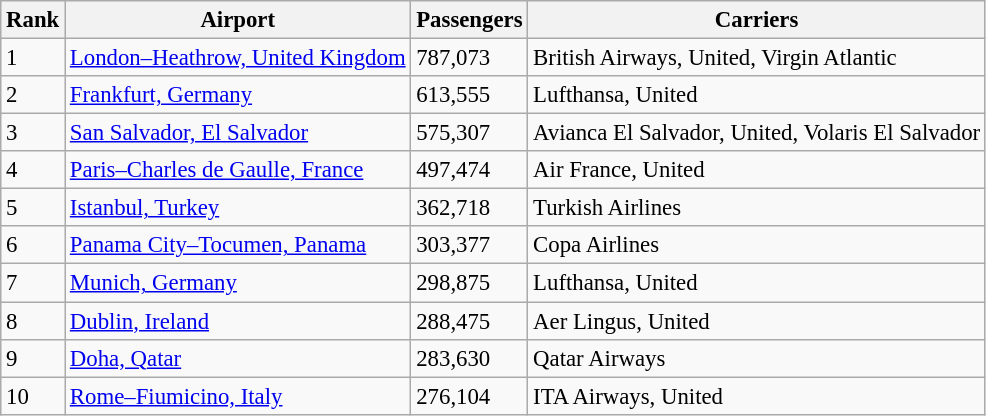<table class="wikitable sortable" style="font-size: 95%">
<tr>
<th>Rank</th>
<th>Airport</th>
<th>Passengers</th>
<th>Carriers</th>
</tr>
<tr>
<td>1</td>
<td> <a href='#'>London–Heathrow, United Kingdom</a></td>
<td>787,073</td>
<td>British Airways, United, Virgin Atlantic</td>
</tr>
<tr>
<td>2</td>
<td> <a href='#'>Frankfurt, Germany</a></td>
<td>613,555</td>
<td>Lufthansa, United</td>
</tr>
<tr>
<td>3</td>
<td> <a href='#'>San Salvador, El Salvador</a></td>
<td>575,307</td>
<td>Avianca El Salvador, United, Volaris El Salvador</td>
</tr>
<tr>
<td>4</td>
<td> <a href='#'>Paris–Charles de Gaulle, France</a></td>
<td>497,474</td>
<td>Air France, United</td>
</tr>
<tr>
<td>5</td>
<td> <a href='#'>Istanbul, Turkey</a></td>
<td>362,718</td>
<td>Turkish Airlines</td>
</tr>
<tr>
<td>6</td>
<td> <a href='#'>Panama City–Tocumen, Panama</a></td>
<td>303,377</td>
<td>Copa Airlines</td>
</tr>
<tr>
<td>7</td>
<td> <a href='#'>Munich, Germany</a></td>
<td>298,875</td>
<td>Lufthansa, United</td>
</tr>
<tr>
<td>8</td>
<td> <a href='#'>Dublin, Ireland</a></td>
<td>288,475</td>
<td>Aer Lingus, United</td>
</tr>
<tr>
<td>9</td>
<td> <a href='#'>Doha, Qatar</a></td>
<td>283,630</td>
<td>Qatar Airways</td>
</tr>
<tr>
<td>10</td>
<td> <a href='#'>Rome–Fiumicino, Italy</a></td>
<td>276,104</td>
<td>ITA Airways, United</td>
</tr>
</table>
